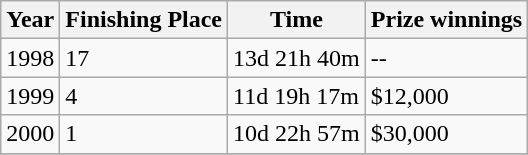<table class="wikitable">
<tr>
<th>Year</th>
<th>Finishing Place</th>
<th>Time</th>
<th>Prize winnings</th>
</tr>
<tr>
<td>1998</td>
<td>17</td>
<td>13d 21h 40m</td>
<td>--</td>
</tr>
<tr>
<td>1999</td>
<td>4</td>
<td>11d 19h 17m</td>
<td>$12,000</td>
</tr>
<tr>
<td>2000</td>
<td>1</td>
<td>10d 22h 57m</td>
<td>$30,000</td>
</tr>
<tr>
</tr>
</table>
